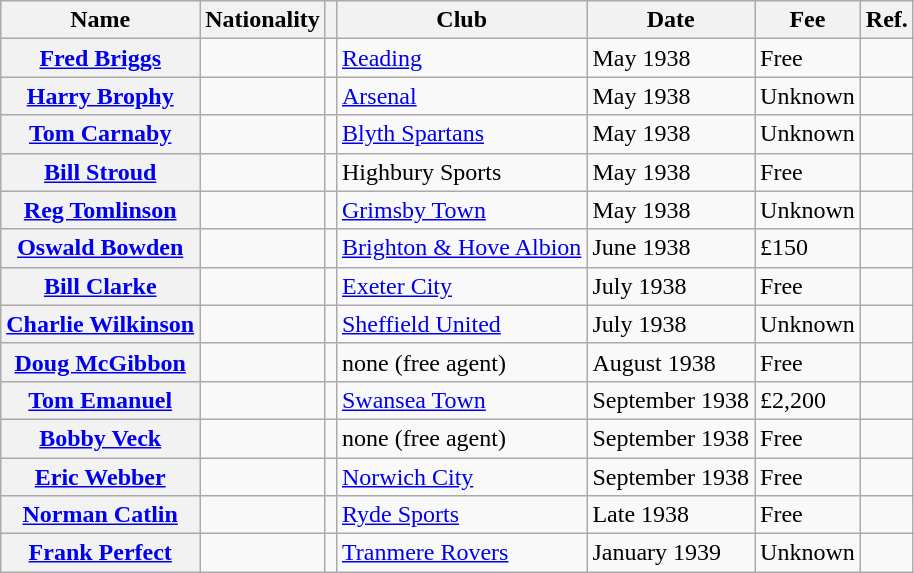<table class="wikitable plainrowheaders">
<tr>
<th scope="col">Name</th>
<th scope="col">Nationality</th>
<th scope="col"></th>
<th scope="col">Club</th>
<th scope="col">Date</th>
<th scope="col">Fee</th>
<th scope="col">Ref.</th>
</tr>
<tr>
<th scope="row"><a href='#'>Fred Briggs</a></th>
<td></td>
<td align="center"></td>
<td> <a href='#'>Reading</a></td>
<td>May 1938</td>
<td>Free</td>
<td align="center"></td>
</tr>
<tr>
<th scope="row"><a href='#'>Harry Brophy</a></th>
<td></td>
<td align="center"></td>
<td> <a href='#'>Arsenal</a></td>
<td>May 1938</td>
<td>Unknown</td>
<td align="center"></td>
</tr>
<tr>
<th scope="row"><a href='#'>Tom Carnaby</a></th>
<td></td>
<td align="center"></td>
<td> <a href='#'>Blyth Spartans</a></td>
<td>May 1938</td>
<td>Unknown</td>
<td align="center"></td>
</tr>
<tr>
<th scope="row"><a href='#'>Bill Stroud</a></th>
<td></td>
<td align="center"></td>
<td> Highbury Sports</td>
<td>May 1938</td>
<td>Free</td>
<td align="center"></td>
</tr>
<tr>
<th scope="row"><a href='#'>Reg Tomlinson</a></th>
<td></td>
<td align="center"></td>
<td> <a href='#'>Grimsby Town</a></td>
<td>May 1938</td>
<td>Unknown</td>
<td align="center"></td>
</tr>
<tr>
<th scope="row"><a href='#'>Oswald Bowden</a></th>
<td></td>
<td align="center"></td>
<td> <a href='#'>Brighton & Hove Albion</a></td>
<td>June 1938</td>
<td>£150</td>
<td align="center"></td>
</tr>
<tr>
<th scope="row"><a href='#'>Bill Clarke</a></th>
<td></td>
<td align="center"></td>
<td> <a href='#'>Exeter City</a></td>
<td>July 1938</td>
<td>Free</td>
<td align="center"></td>
</tr>
<tr>
<th scope="row"><a href='#'>Charlie Wilkinson</a></th>
<td></td>
<td align="center"></td>
<td> <a href='#'>Sheffield United</a></td>
<td>July 1938</td>
<td>Unknown</td>
<td align="center"></td>
</tr>
<tr>
<th scope="row"><a href='#'>Doug McGibbon</a></th>
<td></td>
<td align="center"></td>
<td>none (free agent)</td>
<td>August 1938</td>
<td>Free</td>
<td align="center"></td>
</tr>
<tr>
<th scope="row"><a href='#'>Tom Emanuel</a></th>
<td></td>
<td align="center"></td>
<td> <a href='#'>Swansea Town</a></td>
<td>September 1938</td>
<td>£2,200</td>
<td align="center"></td>
</tr>
<tr>
<th scope="row"><a href='#'>Bobby Veck</a></th>
<td></td>
<td align="center"></td>
<td>none (free agent)</td>
<td>September 1938</td>
<td>Free</td>
<td align="center"></td>
</tr>
<tr>
<th scope="row"><a href='#'>Eric Webber</a></th>
<td></td>
<td align="center"></td>
<td> <a href='#'>Norwich City</a></td>
<td>September 1938</td>
<td>Free</td>
<td align="center"></td>
</tr>
<tr>
<th scope="row"><a href='#'>Norman Catlin</a></th>
<td></td>
<td align="center"></td>
<td> <a href='#'>Ryde Sports</a></td>
<td>Late 1938</td>
<td>Free</td>
<td align="center"></td>
</tr>
<tr>
<th scope="row"><a href='#'>Frank Perfect</a></th>
<td></td>
<td align="center"></td>
<td> <a href='#'>Tranmere Rovers</a></td>
<td>January 1939</td>
<td>Unknown</td>
<td align="center"></td>
</tr>
</table>
